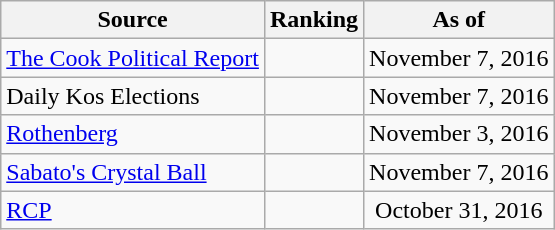<table class="wikitable" style="text-align:center">
<tr>
<th>Source</th>
<th>Ranking</th>
<th>As of</th>
</tr>
<tr>
<td align=left><a href='#'>The Cook Political Report</a></td>
<td></td>
<td>November 7, 2016</td>
</tr>
<tr>
<td align=left>Daily Kos Elections</td>
<td></td>
<td>November 7, 2016</td>
</tr>
<tr>
<td align=left><a href='#'>Rothenberg</a></td>
<td></td>
<td>November 3, 2016</td>
</tr>
<tr>
<td align=left><a href='#'>Sabato's Crystal Ball</a></td>
<td></td>
<td>November 7, 2016</td>
</tr>
<tr>
<td align="left"><a href='#'>RCP</a></td>
<td></td>
<td>October 31, 2016</td>
</tr>
</table>
